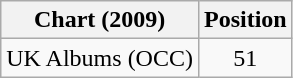<table class="wikitable">
<tr>
<th>Chart (2009)</th>
<th>Position</th>
</tr>
<tr>
<td>UK Albums (OCC)</td>
<td style="text-align:center;">51</td>
</tr>
</table>
